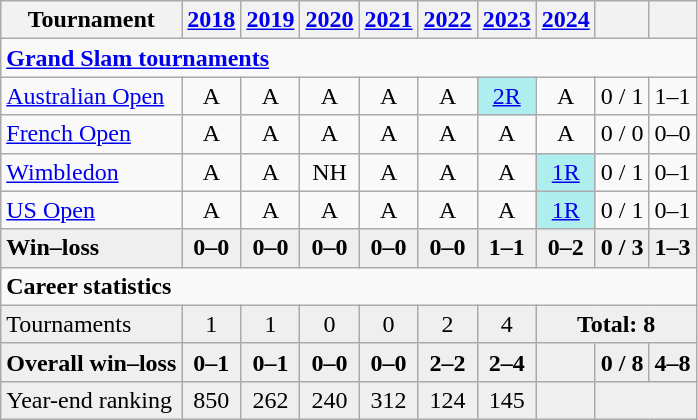<table class="wikitable" style=text-align:center>
<tr>
<th>Tournament</th>
<th><a href='#'>2018</a></th>
<th><a href='#'>2019</a></th>
<th><a href='#'>2020</a></th>
<th><a href='#'>2021</a></th>
<th><a href='#'>2022</a></th>
<th><a href='#'>2023</a></th>
<th><a href='#'>2024</a></th>
<th></th>
<th></th>
</tr>
<tr>
<td colspan="10" align=left><strong><a href='#'>Grand Slam tournaments</a></strong></td>
</tr>
<tr>
<td align=left><a href='#'>Australian Open</a></td>
<td>A</td>
<td>A</td>
<td>A</td>
<td>A</td>
<td>A</td>
<td bgcolor=afeeee><a href='#'>2R</a></td>
<td>A</td>
<td>0 / 1</td>
<td>1–1</td>
</tr>
<tr>
<td align=left><a href='#'>French Open</a></td>
<td>A</td>
<td>A</td>
<td>A</td>
<td>A</td>
<td>A</td>
<td>A</td>
<td>A</td>
<td>0 / 0</td>
<td>0–0</td>
</tr>
<tr>
<td align=left><a href='#'>Wimbledon</a></td>
<td>A</td>
<td>A</td>
<td>NH</td>
<td>A</td>
<td>A</td>
<td>A</td>
<td bgcolor=afeeee><a href='#'>1R</a></td>
<td>0 / 1</td>
<td>0–1</td>
</tr>
<tr>
<td align=left><a href='#'>US Open</a></td>
<td>A</td>
<td>A</td>
<td>A</td>
<td>A</td>
<td>A</td>
<td>A</td>
<td bgcolor=afeeee><a href='#'>1R</a></td>
<td>0 / 1</td>
<td>0–1</td>
</tr>
<tr style=background:#efefef;font-weight:bold>
<td align=left>Win–loss</td>
<td>0–0</td>
<td>0–0</td>
<td>0–0</td>
<td>0–0</td>
<td>0–0</td>
<td>1–1</td>
<td>0–2</td>
<td>0 / 3</td>
<td>1–3</td>
</tr>
<tr>
<td colspan="10" align=left><strong>Career statistics</strong></td>
</tr>
<tr bgcolor=efefef>
<td align=left>Tournaments</td>
<td>1</td>
<td>1</td>
<td>0</td>
<td>0</td>
<td>2</td>
<td>4</td>
<td colspan="3"><strong>Total: 8</strong></td>
</tr>
<tr style=background:#efefef;font-weight:bold>
<td align=left>Overall win–loss</td>
<td>0–1</td>
<td>0–1</td>
<td>0–0</td>
<td>0–0</td>
<td>2–2</td>
<td>2–4</td>
<td></td>
<td>0 / 8</td>
<td>4–8</td>
</tr>
<tr bgcolor=efefef>
<td align=left>Year-end ranking</td>
<td>850</td>
<td>262</td>
<td>240</td>
<td>312</td>
<td>124</td>
<td>145</td>
<td></td>
<td colspan="3"></td>
</tr>
</table>
